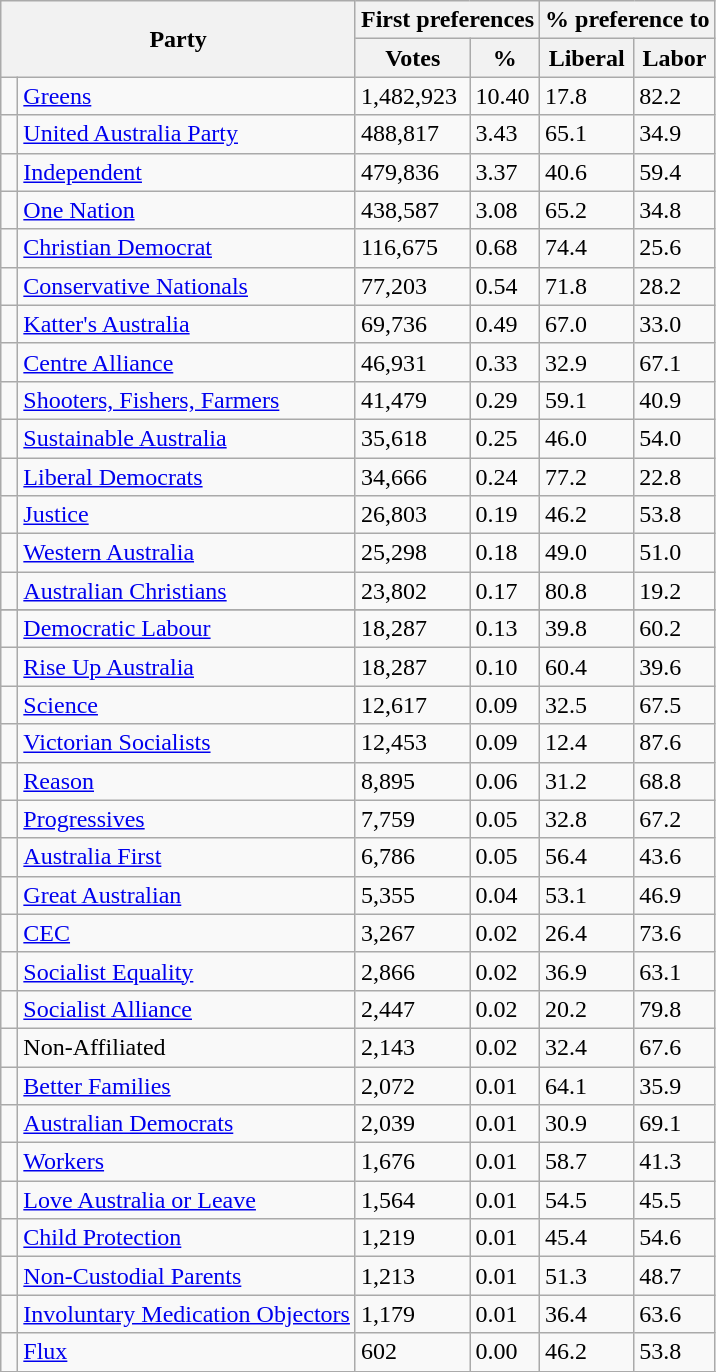<table class="wikitable sortable style="text-align:right">
<tr>
<th rowspan="2" colspan="2">Party</th>
<th colspan="2">First preferences</th>
<th colspan="2">% preference to</th>
</tr>
<tr>
<th scope="col">Votes</th>
<th scope="col">%</th>
<th scope="col">Liberal</th>
<th scope="col">Labor</th>
</tr>
<tr>
<td width=3pt > </td>
<td style="text-align:left;"><a href='#'>Greens</a></td>
<td>1,482,923</td>
<td>10.40</td>
<td>17.8</td>
<td>82.2</td>
</tr>
<tr>
<td width=3pt > </td>
<td style="text-align:left;"><a href='#'>United Australia Party</a></td>
<td>488,817</td>
<td>3.43</td>
<td>65.1</td>
<td>34.9</td>
</tr>
<tr>
<td width=3pt > </td>
<td style="text-align:left;"><a href='#'>Independent</a></td>
<td>479,836</td>
<td>3.37</td>
<td>40.6</td>
<td>59.4</td>
</tr>
<tr>
<td width=3pt > </td>
<td style="text-align:left;"><a href='#'>One Nation</a></td>
<td>438,587</td>
<td>3.08</td>
<td>65.2</td>
<td>34.8</td>
</tr>
<tr>
<td width=3pt > </td>
<td style="text-align:left;"><a href='#'>Christian Democrat</a></td>
<td>116,675</td>
<td>0.68</td>
<td>74.4</td>
<td>25.6</td>
</tr>
<tr>
<td width=3pt > </td>
<td style="text-align:left;"><a href='#'>Conservative Nationals</a></td>
<td>77,203</td>
<td>0.54</td>
<td>71.8</td>
<td>28.2</td>
</tr>
<tr>
<td width=3pt > </td>
<td style="text-align:left;"><a href='#'>Katter's Australia</a></td>
<td>69,736</td>
<td>0.49</td>
<td>67.0</td>
<td>33.0</td>
</tr>
<tr>
<td width=3pt > </td>
<td style="text-align:left;"><a href='#'>Centre Alliance</a></td>
<td>46,931</td>
<td>0.33</td>
<td>32.9</td>
<td>67.1</td>
</tr>
<tr>
<td width=3pt > </td>
<td style="text-align:left;"><a href='#'>Shooters, Fishers, Farmers</a></td>
<td>41,479</td>
<td>0.29</td>
<td>59.1</td>
<td>40.9</td>
</tr>
<tr>
<td width=3pt > </td>
<td style="text-align:left;"><a href='#'>Sustainable Australia</a></td>
<td>35,618</td>
<td>0.25</td>
<td>46.0</td>
<td>54.0</td>
</tr>
<tr>
<td width=3pt > </td>
<td style="text-align:left;"><a href='#'>Liberal Democrats</a></td>
<td>34,666</td>
<td>0.24</td>
<td>77.2</td>
<td>22.8</td>
</tr>
<tr>
<td width=3pt > </td>
<td style="text-align:left;"><a href='#'>Justice</a></td>
<td>26,803</td>
<td>0.19</td>
<td>46.2</td>
<td>53.8</td>
</tr>
<tr>
<td width=3pt > </td>
<td style="text-align:left;"><a href='#'>Western Australia</a></td>
<td>25,298</td>
<td>0.18</td>
<td>49.0</td>
<td>51.0</td>
</tr>
<tr>
<td width=3pt > </td>
<td style="text-align:left;"><a href='#'>Australian Christians</a></td>
<td>23,802</td>
<td>0.17</td>
<td>80.8</td>
<td>19.2</td>
</tr>
<tr>
</tr>
<tr>
<td width=3pt > </td>
<td style="text-align:left;"><a href='#'>Democratic Labour</a></td>
<td>18,287</td>
<td>0.13</td>
<td>39.8</td>
<td>60.2</td>
</tr>
<tr>
<td width=3pt > </td>
<td style="text-align:left;"><a href='#'>Rise Up Australia</a></td>
<td>18,287</td>
<td>0.10</td>
<td>60.4</td>
<td>39.6</td>
</tr>
<tr>
<td width=3pt > </td>
<td style="text-align:left;"><a href='#'>Science</a></td>
<td>12,617</td>
<td>0.09</td>
<td>32.5</td>
<td>67.5</td>
</tr>
<tr>
<td width=3pt > </td>
<td style="text-align:left;"><a href='#'>Victorian Socialists</a></td>
<td>12,453</td>
<td>0.09</td>
<td>12.4</td>
<td>87.6</td>
</tr>
<tr>
<td width=3pt > </td>
<td style="text-align:left;"><a href='#'>Reason</a></td>
<td>8,895</td>
<td>0.06</td>
<td>31.2</td>
<td>68.8</td>
</tr>
<tr>
<td width=3pt > </td>
<td style="text-align:left;"><a href='#'>Progressives</a></td>
<td>7,759</td>
<td>0.05</td>
<td>32.8</td>
<td>67.2</td>
</tr>
<tr>
<td width=3pt > </td>
<td style="text-align:left;"><a href='#'>Australia First</a></td>
<td>6,786</td>
<td>0.05</td>
<td>56.4</td>
<td>43.6</td>
</tr>
<tr>
<td width=3pt > </td>
<td style="text-align:left;"><a href='#'>Great Australian</a></td>
<td>5,355</td>
<td>0.04</td>
<td>53.1</td>
<td>46.9</td>
</tr>
<tr>
<td width=3pt > </td>
<td style="text-align:left;"><a href='#'>CEC</a></td>
<td>3,267</td>
<td>0.02</td>
<td>26.4</td>
<td>73.6</td>
</tr>
<tr>
<td width=3pt > </td>
<td style="text-align:left;"><a href='#'>Socialist Equality</a></td>
<td>2,866</td>
<td>0.02</td>
<td>36.9</td>
<td>63.1</td>
</tr>
<tr>
<td width=3pt > </td>
<td style="text-align:left;"><a href='#'>Socialist Alliance</a></td>
<td>2,447</td>
<td>0.02</td>
<td>20.2</td>
<td>79.8</td>
</tr>
<tr>
<td width=3pt> </td>
<td style="text-align:left;">Non-Affiliated</td>
<td>2,143</td>
<td>0.02</td>
<td>32.4</td>
<td>67.6</td>
</tr>
<tr>
<td width=3pt > </td>
<td style="text-align:left;"><a href='#'>Better Families</a></td>
<td>2,072</td>
<td>0.01</td>
<td>64.1</td>
<td>35.9</td>
</tr>
<tr>
<td width=3pt > </td>
<td style="text-align:left;"><a href='#'>Australian Democrats</a></td>
<td>2,039</td>
<td>0.01</td>
<td>30.9</td>
<td>69.1</td>
</tr>
<tr>
<td width=3pt > </td>
<td style="text-align:left;"><a href='#'>Workers</a></td>
<td>1,676</td>
<td>0.01</td>
<td>58.7</td>
<td>41.3</td>
</tr>
<tr>
<td width=3pt > </td>
<td style="text-align:left;"><a href='#'>Love Australia or Leave</a></td>
<td>1,564</td>
<td>0.01</td>
<td>54.5</td>
<td>45.5</td>
</tr>
<tr>
<td width=3pt > </td>
<td style="text-align:left;"><a href='#'>Child Protection</a></td>
<td>1,219</td>
<td>0.01</td>
<td>45.4</td>
<td>54.6</td>
</tr>
<tr>
<td width=3pt > </td>
<td style="text-align:left;"><a href='#'>Non-Custodial Parents</a></td>
<td>1,213</td>
<td>0.01</td>
<td>51.3</td>
<td>48.7</td>
</tr>
<tr>
<td width=3pt > </td>
<td style="text-align:left;"><a href='#'>Involuntary Medication Objectors</a></td>
<td>1,179</td>
<td>0.01</td>
<td>36.4</td>
<td>63.6</td>
</tr>
<tr>
<td width=3pt > </td>
<td style="text-align:left;"><a href='#'>Flux</a></td>
<td>602</td>
<td>0.00</td>
<td>46.2</td>
<td>53.8</td>
</tr>
<tr>
</tr>
</table>
